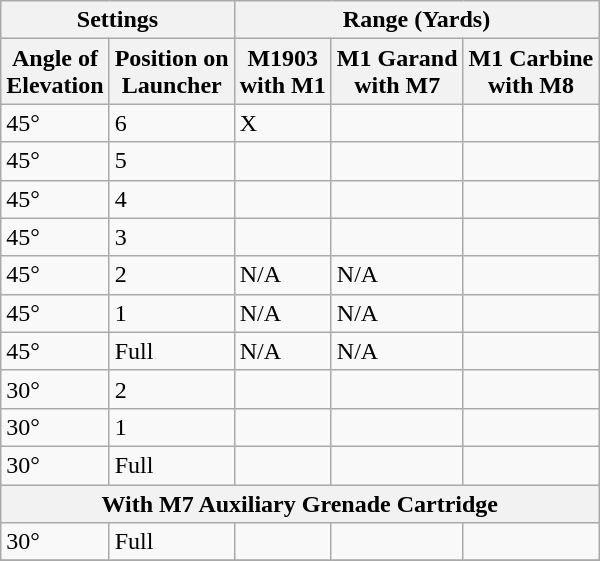<table class="wikitable">
<tr>
<th colspan=2>Settings</th>
<th colspan=3>Range (Yards)</th>
</tr>
<tr>
<th>Angle of<br>Elevation</th>
<th>Position on<br> Launcher</th>
<th>M1903<br>with M1</th>
<th>M1 Garand<br>with M7</th>
<th>M1 Carbine<br>with M8</th>
</tr>
<tr>
<td>45°</td>
<td>6</td>
<td>X</td>
<td></td>
<td></td>
</tr>
<tr>
<td>45°</td>
<td>5</td>
<td></td>
<td></td>
<td></td>
</tr>
<tr>
<td>45°</td>
<td>4</td>
<td></td>
<td></td>
</tr>
<tr>
<td>45°</td>
<td>3</td>
<td></td>
<td></td>
<td></td>
</tr>
<tr>
<td>45°</td>
<td>2</td>
<td>N/A</td>
<td>N/A</td>
<td></td>
</tr>
<tr>
<td>45°</td>
<td>1</td>
<td>N/A</td>
<td>N/A</td>
<td></td>
</tr>
<tr>
<td>45°</td>
<td>Full</td>
<td>N/A</td>
<td>N/A</td>
<td></td>
</tr>
<tr>
<td>30°</td>
<td>2</td>
<td></td>
<td></td>
<td></td>
</tr>
<tr>
<td>30°</td>
<td>1</td>
<td></td>
<td></td>
<td></td>
</tr>
<tr>
<td>30°</td>
<td>Full</td>
<td></td>
<td></td>
<td></td>
</tr>
<tr>
<th colspan=5>With M7 Auxiliary Grenade Cartridge</th>
</tr>
<tr>
<td>30°</td>
<td>Full</td>
<td></td>
<td></td>
<td></td>
</tr>
<tr>
</tr>
</table>
